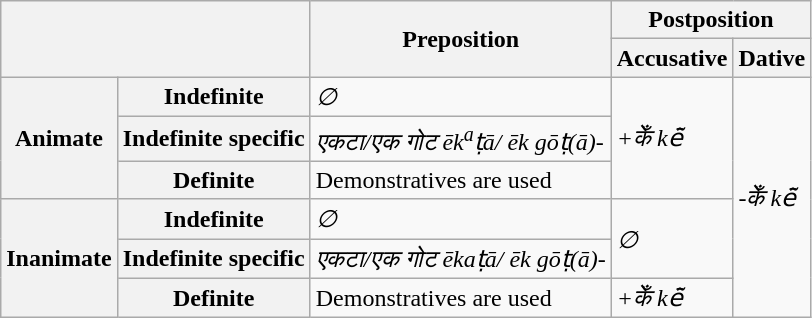<table class="wikitable">
<tr>
<th colspan="2" rowspan="2"></th>
<th rowspan="2">Preposition</th>
<th colspan="2">Postposition</th>
</tr>
<tr>
<th>Accusative</th>
<th>Dative</th>
</tr>
<tr>
<th rowspan="3">Animate</th>
<th>Indefinite</th>
<td><em>∅</em></td>
<td rowspan="3"><em>+केँ kē̃</em></td>
<td rowspan="6"><em>-केँ kē̃</em></td>
</tr>
<tr>
<th>Indefinite specific</th>
<td><em>एकटा/एक गोट ēk<sup>a</sup>ṭā/ ēk gōṭ(ā)-</em></td>
</tr>
<tr>
<th>Definite</th>
<td>Demonstratives are used</td>
</tr>
<tr>
<th rowspan="3">Inanimate</th>
<th>Indefinite</th>
<td><em>∅</em></td>
<td rowspan="2"><em>∅</em></td>
</tr>
<tr>
<th>Indefinite specific</th>
<td><em>एकटा/एक गोट ēkaṭā/ ēk gōṭ(ā)-</em></td>
</tr>
<tr>
<th>Definite</th>
<td>Demonstratives are used</td>
<td><em>+केँ kē̃</em></td>
</tr>
</table>
